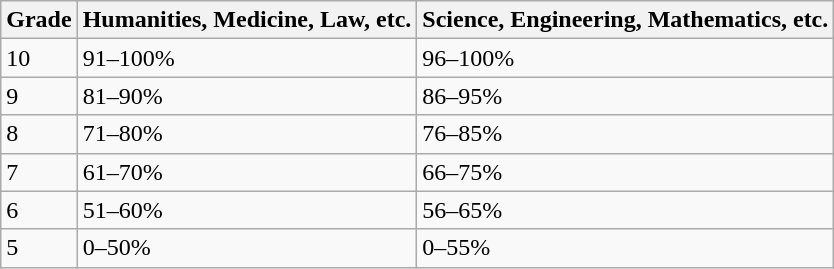<table class="wikitable">
<tr>
<th>Grade</th>
<th>Humanities, Medicine, Law, etc.</th>
<th>Science, Engineering, Mathematics, etc.</th>
</tr>
<tr>
<td>10</td>
<td>91–100%</td>
<td>96–100%</td>
</tr>
<tr>
<td>9</td>
<td>81–90%</td>
<td>86–95%</td>
</tr>
<tr>
<td>8</td>
<td>71–80%</td>
<td>76–85%</td>
</tr>
<tr>
<td>7</td>
<td>61–70%</td>
<td>66–75%</td>
</tr>
<tr>
<td>6</td>
<td>51–60%</td>
<td>56–65%</td>
</tr>
<tr>
<td>5</td>
<td>0–50%</td>
<td>0–55%</td>
</tr>
</table>
